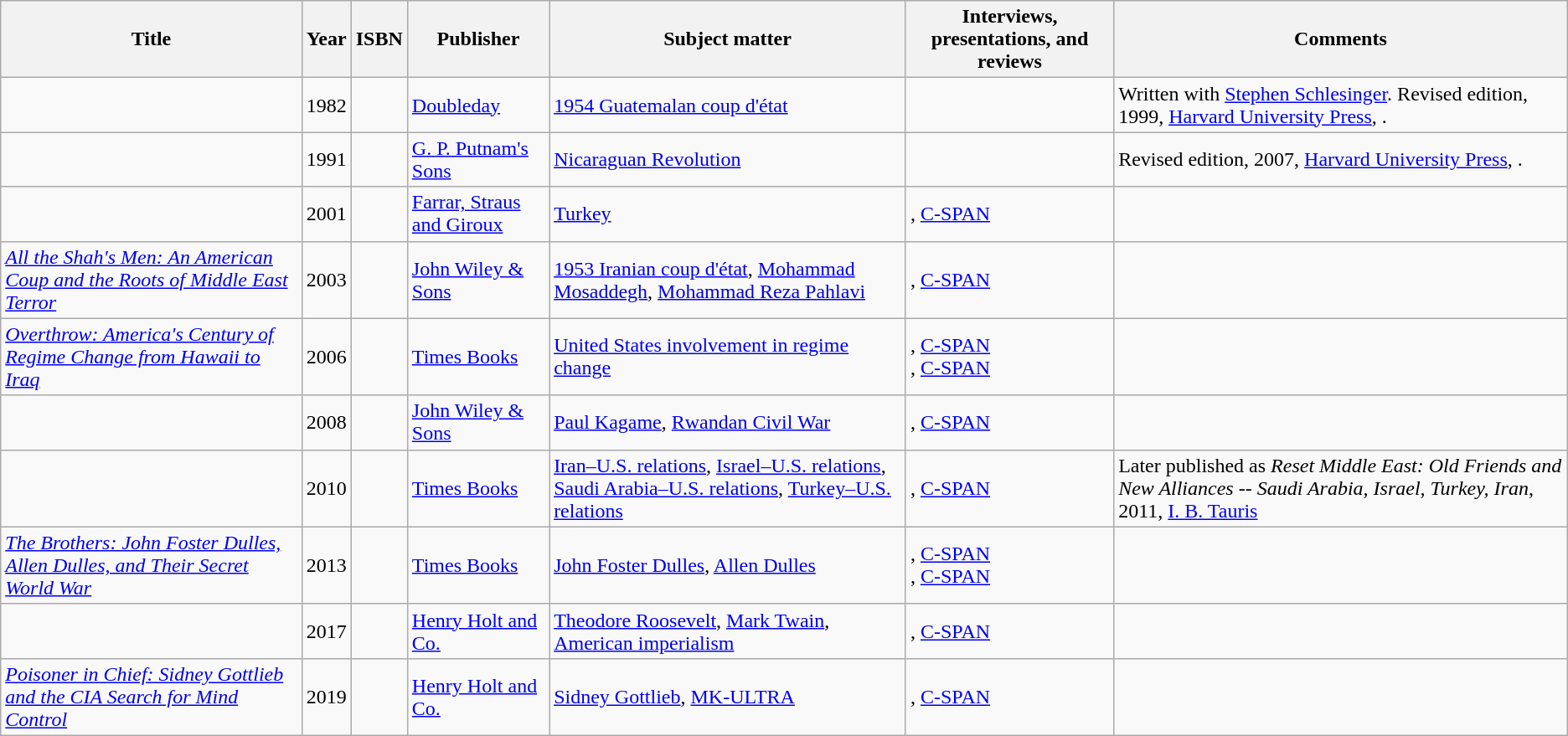<table class="wikitable">
<tr>
<th>Title</th>
<th>Year</th>
<th>ISBN</th>
<th>Publisher</th>
<th>Subject matter</th>
<th>Interviews, presentations, and reviews</th>
<th>Comments</th>
</tr>
<tr>
<td><em></em></td>
<td>1982</td>
<td></td>
<td><a href='#'>Doubleday</a></td>
<td><a href='#'>1954 Guatemalan coup d'état</a></td>
<td></td>
<td>Written with <a href='#'>Stephen Schlesinger</a>. Revised edition, 1999, <a href='#'>Harvard University Press</a>, .</td>
</tr>
<tr>
<td><em></em></td>
<td>1991</td>
<td></td>
<td><a href='#'>G. P. Putnam's Sons</a></td>
<td><a href='#'>Nicaraguan Revolution</a></td>
<td></td>
<td>Revised edition, 2007, <a href='#'>Harvard University Press</a>, .</td>
</tr>
<tr>
<td><em></em></td>
<td>2001</td>
<td></td>
<td><a href='#'>Farrar, Straus and Giroux</a></td>
<td><a href='#'>Turkey</a></td>
<td>, <a href='#'>C-SPAN</a></td>
<td></td>
</tr>
<tr>
<td><em><a href='#'>All the Shah's Men: An American Coup and the Roots of Middle East Terror</a></em></td>
<td>2003</td>
<td></td>
<td><a href='#'>John Wiley & Sons</a></td>
<td><a href='#'>1953 Iranian coup d'état</a>, <a href='#'>Mohammad Mosaddegh</a>, <a href='#'>Mohammad Reza Pahlavi</a></td>
<td>, <a href='#'>C-SPAN</a></td>
<td></td>
</tr>
<tr>
<td><em><a href='#'>Overthrow: America's Century of Regime Change from Hawaii to Iraq</a></em></td>
<td>2006</td>
<td></td>
<td><a href='#'>Times Books</a></td>
<td><a href='#'>United States involvement in regime change</a></td>
<td>, <a href='#'>C-SPAN</a><br>, <a href='#'>C-SPAN</a></td>
<td></td>
</tr>
<tr>
<td><em></em></td>
<td>2008</td>
<td></td>
<td><a href='#'>John Wiley & Sons</a></td>
<td><a href='#'>Paul Kagame</a>, <a href='#'>Rwandan Civil War</a></td>
<td>, <a href='#'>C-SPAN</a></td>
<td></td>
</tr>
<tr>
<td><em></em></td>
<td>2010</td>
<td></td>
<td><a href='#'>Times Books</a></td>
<td><a href='#'>Iran–U.S. relations</a>, <a href='#'>Israel–U.S. relations</a>, <a href='#'>Saudi Arabia–U.S. relations</a>, <a href='#'>Turkey–U.S. relations</a></td>
<td>, <a href='#'>C-SPAN</a></td>
<td>Later published as <em>Reset Middle East: Old Friends and New Alliances -- Saudi Arabia, Israel, Turkey, Iran</em>, 2011, <a href='#'>I. B. Tauris</a> </td>
</tr>
<tr>
<td><em><a href='#'>The Brothers: John Foster Dulles, Allen Dulles, and Their Secret World War</a></em></td>
<td>2013</td>
<td></td>
<td><a href='#'>Times Books</a></td>
<td><a href='#'>John Foster Dulles</a>, <a href='#'>Allen Dulles</a></td>
<td>, <a href='#'>C-SPAN</a><br>, <a href='#'>C-SPAN</a></td>
<td></td>
</tr>
<tr>
<td><em></em></td>
<td>2017</td>
<td></td>
<td><a href='#'>Henry Holt and Co.</a></td>
<td><a href='#'>Theodore Roosevelt</a>, <a href='#'>Mark Twain</a>, <a href='#'>American imperialism</a></td>
<td>, <a href='#'>C-SPAN</a></td>
<td></td>
</tr>
<tr>
<td><em><a href='#'>Poisoner in Chief: Sidney Gottlieb and the CIA Search for Mind Control</a></em></td>
<td>2019</td>
<td></td>
<td><a href='#'>Henry Holt and Co.</a></td>
<td><a href='#'>Sidney Gottlieb</a>, <a href='#'>MK-ULTRA</a></td>
<td>, <a href='#'>C-SPAN</a></td>
<td></td>
</tr>
</table>
